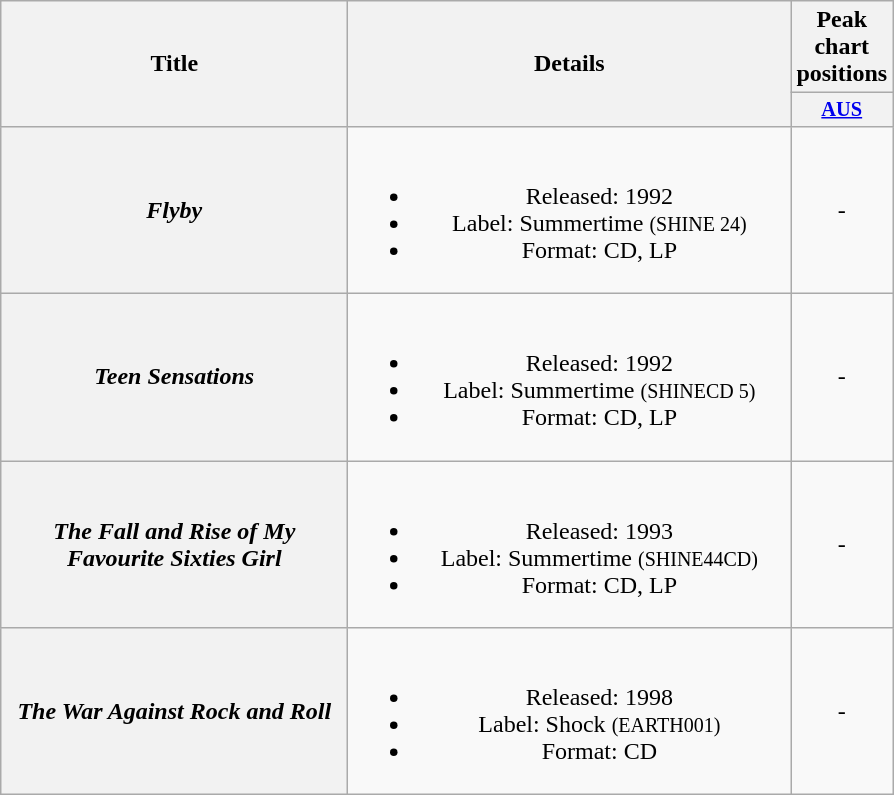<table class="wikitable plainrowheaders" style="text-align:center;" border="1">
<tr>
<th scope="col" rowspan="2" style="width:14em;">Title</th>
<th scope="col" rowspan="2" style="width:18em;">Details</th>
<th scope="col" colspan="1">Peak chart positions</th>
</tr>
<tr>
<th scope="col" style="width:3em;font-size:85%;"><a href='#'>AUS</a><br></th>
</tr>
<tr>
<th scope="row"><em>Flyby</em></th>
<td><br><ul><li>Released: 1992</li><li>Label: Summertime <small>(SHINE 24)</small></li><li>Format: CD, LP</li></ul></td>
<td align="center">-</td>
</tr>
<tr>
<th scope="row"><em>Teen Sensations</em></th>
<td><br><ul><li>Released: 1992</li><li>Label: Summertime <small>(SHINECD 5)</small></li><li>Format: CD, LP</li></ul></td>
<td align="center">-</td>
</tr>
<tr>
<th scope="row"><em>The Fall and Rise of My Favourite Sixties Girl</em></th>
<td><br><ul><li>Released: 1993</li><li>Label: Summertime <small>(SHINE44CD)</small></li><li>Format: CD, LP</li></ul></td>
<td align="center">-</td>
</tr>
<tr>
<th scope="row"><em>The War Against Rock and Roll</em></th>
<td><br><ul><li>Released: 1998</li><li>Label: Shock <small>(EARTH001)</small></li><li>Format: CD</li></ul></td>
<td align="center">-</td>
</tr>
</table>
